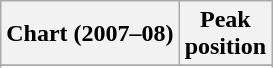<table class="wikitable sortable plainrowheaders" style="text-align:center">
<tr>
<th scope="col">Chart (2007–08)</th>
<th scope="col">Peak<br>position</th>
</tr>
<tr>
</tr>
<tr>
</tr>
<tr>
</tr>
<tr>
</tr>
</table>
